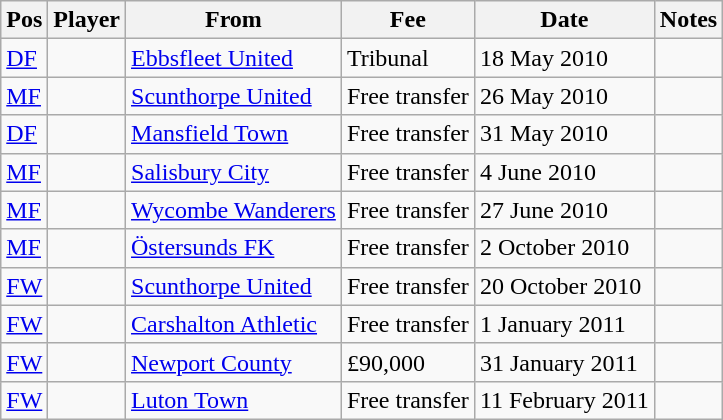<table class="wikitable">
<tr>
<th>Pos</th>
<th>Player</th>
<th>From</th>
<th>Fee</th>
<th>Date</th>
<th>Notes</th>
</tr>
<tr --->
<td><a href='#'>DF</a></td>
<td></td>
<td><a href='#'>Ebbsfleet United</a></td>
<td>Tribunal</td>
<td>18 May 2010</td>
<td></td>
</tr>
<tr --->
<td><a href='#'>MF</a></td>
<td></td>
<td><a href='#'>Scunthorpe United</a></td>
<td>Free transfer</td>
<td>26 May 2010</td>
<td></td>
</tr>
<tr --->
<td><a href='#'>DF</a></td>
<td></td>
<td><a href='#'>Mansfield Town</a></td>
<td>Free transfer</td>
<td>31 May 2010</td>
<td></td>
</tr>
<tr --->
<td><a href='#'>MF</a></td>
<td></td>
<td><a href='#'>Salisbury City</a></td>
<td>Free transfer</td>
<td>4 June 2010</td>
<td></td>
</tr>
<tr --->
<td><a href='#'>MF</a></td>
<td></td>
<td><a href='#'>Wycombe Wanderers</a></td>
<td>Free transfer</td>
<td>27 June 2010</td>
<td></td>
</tr>
<tr --->
<td><a href='#'>MF</a></td>
<td></td>
<td><a href='#'>Östersunds FK</a></td>
<td>Free transfer</td>
<td>2 October 2010</td>
<td></td>
</tr>
<tr --->
<td><a href='#'>FW</a></td>
<td></td>
<td><a href='#'>Scunthorpe United</a></td>
<td>Free transfer</td>
<td>20 October 2010</td>
<td></td>
</tr>
<tr --->
<td><a href='#'>FW</a></td>
<td></td>
<td><a href='#'>Carshalton Athletic</a></td>
<td>Free transfer</td>
<td>1 January 2011</td>
<td></td>
</tr>
<tr --->
<td><a href='#'>FW</a></td>
<td></td>
<td><a href='#'>Newport County</a></td>
<td>£90,000</td>
<td>31 January 2011</td>
<td></td>
</tr>
<tr --->
<td><a href='#'>FW</a></td>
<td></td>
<td><a href='#'>Luton Town</a></td>
<td>Free transfer</td>
<td>11 February 2011</td>
<td></td>
</tr>
</table>
